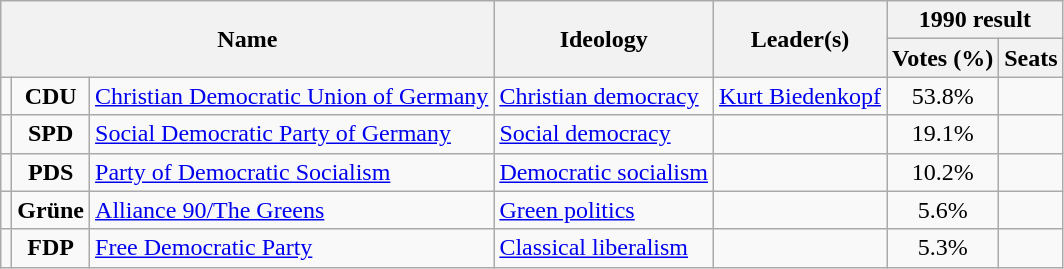<table class="wikitable">
<tr>
<th rowspan=2 colspan=3>Name</th>
<th rowspan=2>Ideology</th>
<th rowspan=2>Leader(s)</th>
<th colspan=2>1990 result</th>
</tr>
<tr>
<th>Votes (%)</th>
<th>Seats</th>
</tr>
<tr>
<td bgcolor=></td>
<td align=center><strong>CDU</strong></td>
<td><a href='#'>Christian Democratic Union of Germany</a><br></td>
<td><a href='#'>Christian democracy</a></td>
<td><a href='#'>Kurt Biedenkopf</a></td>
<td align=center>53.8%</td>
<td></td>
</tr>
<tr>
<td bgcolor=></td>
<td align=center><strong>SPD</strong></td>
<td><a href='#'>Social Democratic Party of Germany</a><br></td>
<td><a href='#'>Social democracy</a></td>
<td></td>
<td align=center>19.1%</td>
<td></td>
</tr>
<tr>
<td bgcolor=></td>
<td align=center><strong>PDS</strong></td>
<td><a href='#'>Party of Democratic Socialism</a><br></td>
<td><a href='#'>Democratic socialism</a></td>
<td></td>
<td align=center>10.2%</td>
<td></td>
</tr>
<tr>
<td bgcolor=></td>
<td align=center><strong>Grüne</strong></td>
<td><a href='#'>Alliance 90/The Greens</a><br></td>
<td><a href='#'>Green politics</a></td>
<td></td>
<td align=center>5.6%</td>
<td></td>
</tr>
<tr>
<td bgcolor=></td>
<td align=center><strong>FDP</strong></td>
<td><a href='#'>Free Democratic Party</a><br></td>
<td><a href='#'>Classical liberalism</a></td>
<td></td>
<td align=center>5.3%</td>
<td></td>
</tr>
</table>
